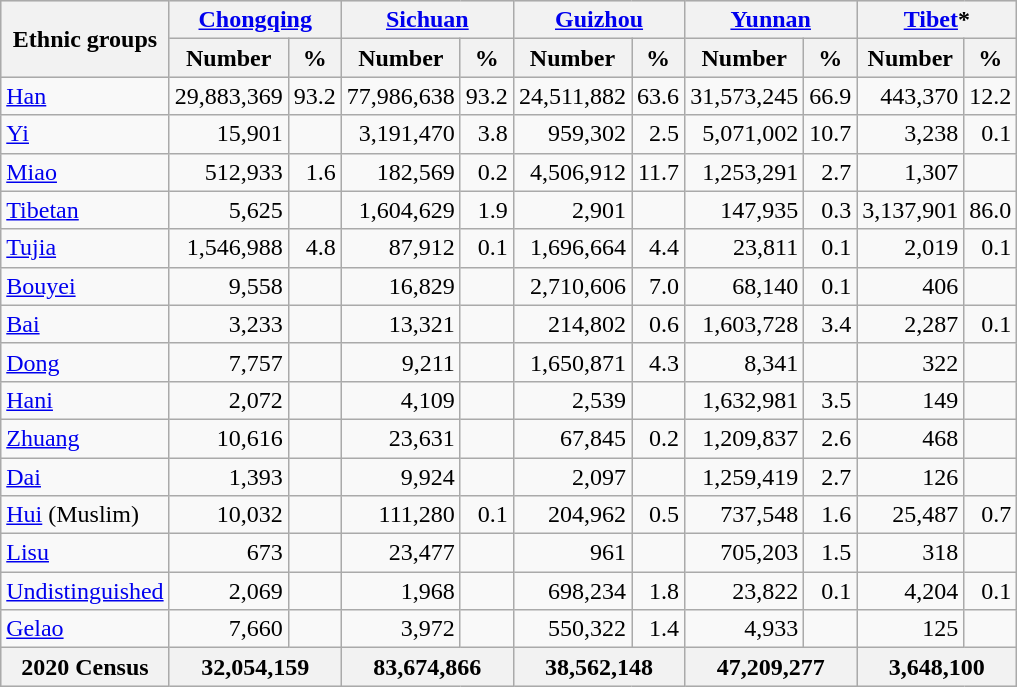<table class="wikitable" style="text-align: right;">
<tr bgcolor="#e0e0e0">
<th rowspan="2">Ethnic groups</th>
<th colspan="2"><a href='#'>Chongqing</a></th>
<th colspan="2"><a href='#'>Sichuan</a></th>
<th colspan="2"><a href='#'>Guizhou</a></th>
<th colspan="2"><a href='#'>Yunnan</a></th>
<th colspan="2"><a href='#'>Tibet</a>*</th>
</tr>
<tr bgcolor="#e0e0e0">
<th>Number</th>
<th>%</th>
<th>Number</th>
<th>%</th>
<th>Number</th>
<th>%</th>
<th>Number</th>
<th>%</th>
<th>Number</th>
<th>%</th>
</tr>
<tr ---->
<td align="left"><a href='#'>Han</a></td>
<td>29,883,369</td>
<td>93.2</td>
<td>77,986,638</td>
<td>93.2</td>
<td>24,511,882</td>
<td>63.6</td>
<td>31,573,245</td>
<td>66.9</td>
<td>443,370</td>
<td>12.2</td>
</tr>
<tr ---->
<td align="left"><a href='#'>Yi</a></td>
<td>15,901</td>
<td></td>
<td>3,191,470</td>
<td>3.8</td>
<td>959,302</td>
<td>2.5</td>
<td>5,071,002</td>
<td>10.7</td>
<td>3,238</td>
<td>0.1</td>
</tr>
<tr ---->
<td align="left"><a href='#'>Miao</a></td>
<td>512,933</td>
<td>1.6</td>
<td>182,569</td>
<td>0.2</td>
<td>4,506,912</td>
<td>11.7</td>
<td>1,253,291</td>
<td>2.7</td>
<td>1,307</td>
<td></td>
</tr>
<tr ---->
<td align="left"><a href='#'>Tibetan</a></td>
<td>5,625</td>
<td></td>
<td>1,604,629</td>
<td>1.9</td>
<td>2,901</td>
<td></td>
<td>147,935</td>
<td>0.3</td>
<td>3,137,901</td>
<td>86.0</td>
</tr>
<tr ---->
<td align="left"><a href='#'>Tujia</a></td>
<td>1,546,988</td>
<td>4.8</td>
<td>87,912</td>
<td>0.1</td>
<td>1,696,664</td>
<td>4.4</td>
<td>23,811</td>
<td>0.1</td>
<td>2,019</td>
<td>0.1</td>
</tr>
<tr ---->
<td align="left"><a href='#'>Bouyei</a></td>
<td>9,558</td>
<td></td>
<td>16,829</td>
<td></td>
<td>2,710,606</td>
<td>7.0</td>
<td>68,140</td>
<td>0.1</td>
<td>406</td>
<td></td>
</tr>
<tr ---->
<td align="left"><a href='#'>Bai</a></td>
<td>3,233</td>
<td></td>
<td>13,321</td>
<td></td>
<td>214,802</td>
<td>0.6</td>
<td>1,603,728</td>
<td>3.4</td>
<td>2,287</td>
<td>0.1</td>
</tr>
<tr ---->
<td align="left"><a href='#'>Dong</a></td>
<td>7,757</td>
<td></td>
<td>9,211</td>
<td></td>
<td>1,650,871</td>
<td>4.3</td>
<td>8,341</td>
<td></td>
<td>322</td>
<td></td>
</tr>
<tr ---->
<td align="left"><a href='#'>Hani</a></td>
<td>2,072</td>
<td></td>
<td>4,109</td>
<td></td>
<td>2,539</td>
<td></td>
<td>1,632,981</td>
<td>3.5</td>
<td>149</td>
<td></td>
</tr>
<tr ---->
<td align="left"><a href='#'>Zhuang</a></td>
<td>10,616</td>
<td></td>
<td>23,631</td>
<td></td>
<td>67,845</td>
<td>0.2</td>
<td>1,209,837</td>
<td>2.6</td>
<td>468</td>
<td></td>
</tr>
<tr ---->
<td align="left"><a href='#'>Dai</a></td>
<td>1,393</td>
<td></td>
<td>9,924</td>
<td></td>
<td>2,097</td>
<td></td>
<td>1,259,419</td>
<td>2.7</td>
<td>126</td>
<td></td>
</tr>
<tr ---->
<td align="left"><a href='#'>Hui</a> (Muslim)</td>
<td>10,032</td>
<td></td>
<td>111,280</td>
<td>0.1</td>
<td>204,962</td>
<td>0.5</td>
<td>737,548</td>
<td>1.6</td>
<td>25,487</td>
<td>0.7</td>
</tr>
<tr ---->
<td align="left"><a href='#'>Lisu</a></td>
<td>673</td>
<td></td>
<td>23,477</td>
<td></td>
<td>961</td>
<td></td>
<td>705,203</td>
<td>1.5</td>
<td>318</td>
<td></td>
</tr>
<tr ---->
<td align="left"><a href='#'>Undistinguished</a></td>
<td>2,069</td>
<td></td>
<td>1,968</td>
<td></td>
<td>698,234</td>
<td>1.8</td>
<td>23,822</td>
<td>0.1</td>
<td>4,204</td>
<td>0.1</td>
</tr>
<tr ---->
<td align="left"><a href='#'>Gelao</a></td>
<td>7,660</td>
<td></td>
<td>3,972</td>
<td></td>
<td>550,322</td>
<td>1.4</td>
<td>4,933</td>
<td></td>
<td>125</td>
<td></td>
</tr>
<tr bgcolor="#e0e0e0">
<th align="left">2020 Census</th>
<th colspan="2">32,054,159</th>
<th colspan="2">83,674,866</th>
<th colspan="2">38,562,148</th>
<th colspan="2">47,209,277</th>
<th colspan="2">3,648,100</th>
</tr>
</table>
